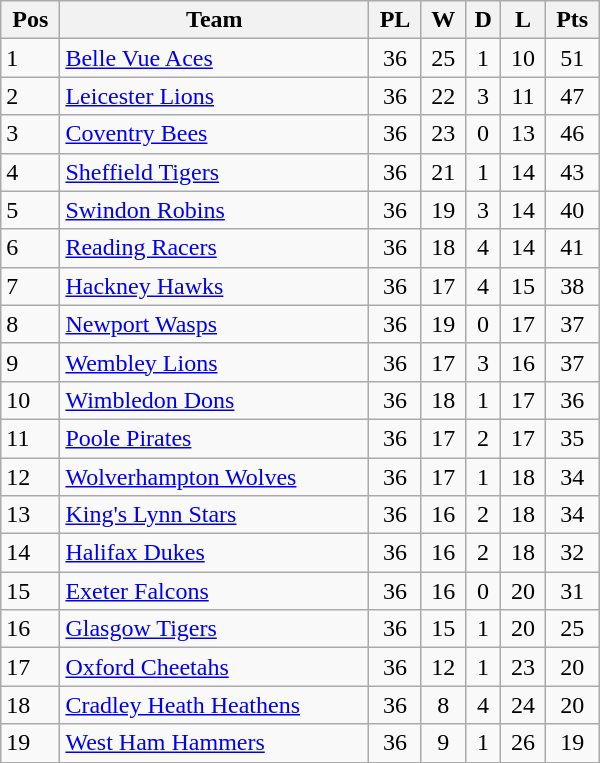<table class=wikitable width="400">
<tr>
<th>Pos</th>
<th>Team</th>
<th>PL</th>
<th>W</th>
<th>D</th>
<th>L</th>
<th>Pts</th>
</tr>
<tr>
<td>1</td>
<td><a href='#'>Belle Vue Aces</a></td>
<td align="center">36</td>
<td align="center">25</td>
<td align="center">1</td>
<td align="center">10</td>
<td align="center">51</td>
</tr>
<tr>
<td>2</td>
<td><a href='#'>Leicester Lions</a></td>
<td align="center">36</td>
<td align="center">22</td>
<td align="center">3</td>
<td align="center">11</td>
<td align="center">47</td>
</tr>
<tr>
<td>3</td>
<td><a href='#'>Coventry Bees</a></td>
<td align="center">36</td>
<td align="center">23</td>
<td align="center">0</td>
<td align="center">13</td>
<td align="center">46</td>
</tr>
<tr>
<td>4</td>
<td><a href='#'>Sheffield Tigers</a></td>
<td align="center">36</td>
<td align="center">21</td>
<td align="center">1</td>
<td align="center">14</td>
<td align="center">43</td>
</tr>
<tr>
<td>5</td>
<td><a href='#'>Swindon Robins</a></td>
<td align="center">36</td>
<td align="center">19</td>
<td align="center">3</td>
<td align="center">14</td>
<td align="center">40</td>
</tr>
<tr>
<td>6</td>
<td><a href='#'>Reading Racers</a></td>
<td align="center">36</td>
<td align="center">18</td>
<td align="center">4</td>
<td align="center">14</td>
<td align="center">41</td>
</tr>
<tr>
<td>7</td>
<td><a href='#'>Hackney Hawks</a></td>
<td align="center">36</td>
<td align="center">17</td>
<td align="center">4</td>
<td align="center">15</td>
<td align="center">38</td>
</tr>
<tr>
<td>8</td>
<td><a href='#'>Newport Wasps</a></td>
<td align="center">36</td>
<td align="center">19</td>
<td align="center">0</td>
<td align="center">17</td>
<td align="center">37</td>
</tr>
<tr>
<td>9</td>
<td><a href='#'>Wembley Lions</a></td>
<td align="center">36</td>
<td align="center">17</td>
<td align="center">3</td>
<td align="center">16</td>
<td align="center">37</td>
</tr>
<tr>
<td>10</td>
<td><a href='#'>Wimbledon Dons</a></td>
<td align="center">36</td>
<td align="center">18</td>
<td align="center">1</td>
<td align="center">17</td>
<td align="center">36</td>
</tr>
<tr>
<td>11</td>
<td><a href='#'>Poole Pirates</a></td>
<td align="center">36</td>
<td align="center">17</td>
<td align="center">2</td>
<td align="center">17</td>
<td align="center">35</td>
</tr>
<tr>
<td>12</td>
<td><a href='#'>Wolverhampton Wolves</a></td>
<td align="center">36</td>
<td align="center">17</td>
<td align="center">1</td>
<td align="center">18</td>
<td align="center">34</td>
</tr>
<tr>
<td>13</td>
<td><a href='#'>King's Lynn Stars</a></td>
<td align="center">36</td>
<td align="center">16</td>
<td align="center">2</td>
<td align="center">18</td>
<td align="center">34</td>
</tr>
<tr>
<td>14</td>
<td><a href='#'>Halifax Dukes</a></td>
<td align="center">36</td>
<td align="center">16</td>
<td align="center">2</td>
<td align="center">18</td>
<td align="center">32</td>
</tr>
<tr>
<td>15</td>
<td><a href='#'>Exeter Falcons</a></td>
<td align="center">36</td>
<td align="center">16</td>
<td align="center">0</td>
<td align="center">20</td>
<td align="center">31</td>
</tr>
<tr>
<td>16</td>
<td><a href='#'>Glasgow Tigers</a></td>
<td align="center">36</td>
<td align="center">15</td>
<td align="center">1</td>
<td align="center">20</td>
<td align="center">25</td>
</tr>
<tr>
<td>17</td>
<td><a href='#'>Oxford Cheetahs</a></td>
<td align="center">36</td>
<td align="center">12</td>
<td align="center">1</td>
<td align="center">23</td>
<td align="center">20</td>
</tr>
<tr>
<td>18</td>
<td><a href='#'>Cradley Heath Heathens</a></td>
<td align="center">36</td>
<td align="center">8</td>
<td align="center">4</td>
<td align="center">24</td>
<td align="center">20</td>
</tr>
<tr>
<td>19</td>
<td><a href='#'>West Ham Hammers</a></td>
<td align="center">36</td>
<td align="center">9</td>
<td align="center">1</td>
<td align="center">26</td>
<td align="center">19</td>
</tr>
</table>
